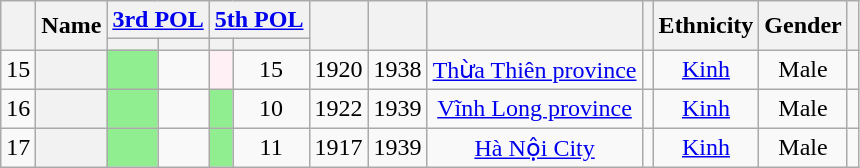<table class="wikitable sortable" style=text-align:center>
<tr>
<th Rowspan="2"></th>
<th Rowspan="2">Name</th>
<th colspan="2" unsortable><a href='#'>3rd POL</a></th>
<th colspan="2" unsortable><a href='#'>5th POL</a></th>
<th Rowspan="2"></th>
<th Rowspan="2"></th>
<th Rowspan="2"></th>
<th Rowspan="2"></th>
<th Rowspan="2">Ethnicity</th>
<th Rowspan="2">Gender</th>
<th Rowspan="2"  scope="col" class="unsortable"></th>
</tr>
<tr>
<th></th>
<th></th>
<th></th>
<th></th>
</tr>
<tr>
<td>15</td>
<th align="center" scope="row" style="font-weight:normal;"></th>
<td bgcolor = LightGreen></td>
<td></td>
<td bgcolor = LavenderBlush></td>
<td>15</td>
<td>1920</td>
<td>1938</td>
<td><a href='#'>Thừa Thiên province</a></td>
<td></td>
<td><a href='#'>Kinh</a></td>
<td>Male</td>
<td></td>
</tr>
<tr>
<td>16</td>
<th align="center" scope="row" style="font-weight:normal;"></th>
<td bgcolor = LightGreen></td>
<td></td>
<td bgcolor = LightGreen></td>
<td>10</td>
<td>1922</td>
<td>1939</td>
<td><a href='#'>Vĩnh Long province</a></td>
<td></td>
<td><a href='#'>Kinh</a></td>
<td>Male</td>
<td></td>
</tr>
<tr>
<td>17</td>
<th align="center" scope="row" style="font-weight:normal;"></th>
<td bgcolor = LightGreen></td>
<td></td>
<td bgcolor = LightGreen></td>
<td>11</td>
<td>1917</td>
<td>1939</td>
<td><a href='#'>Hà Nội City</a></td>
<td></td>
<td><a href='#'>Kinh</a></td>
<td>Male</td>
<td></td>
</tr>
</table>
